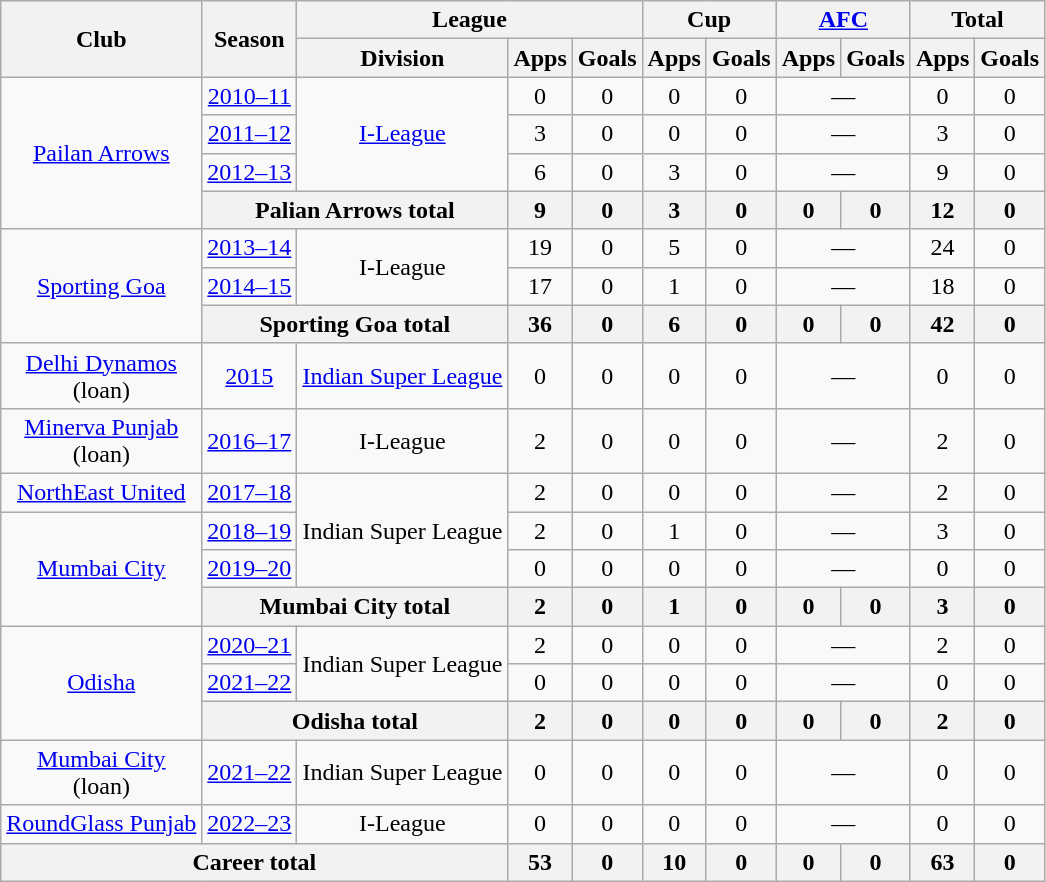<table class="wikitable" style="text-align: center;">
<tr>
<th rowspan="2">Club</th>
<th rowspan="2">Season</th>
<th colspan="3">League</th>
<th colspan="2">Cup</th>
<th colspan="2"><a href='#'>AFC</a></th>
<th colspan="2">Total</th>
</tr>
<tr>
<th>Division</th>
<th>Apps</th>
<th>Goals</th>
<th>Apps</th>
<th>Goals</th>
<th>Apps</th>
<th>Goals</th>
<th>Apps</th>
<th>Goals</th>
</tr>
<tr>
<td rowspan="4"><a href='#'>Pailan Arrows</a></td>
<td><a href='#'>2010–11</a></td>
<td rowspan="3"><a href='#'>I-League</a></td>
<td>0</td>
<td>0</td>
<td>0</td>
<td>0</td>
<td colspan="2">—</td>
<td>0</td>
<td>0</td>
</tr>
<tr>
<td><a href='#'>2011–12</a></td>
<td>3</td>
<td>0</td>
<td>0</td>
<td>0</td>
<td colspan="2">—</td>
<td>3</td>
<td>0</td>
</tr>
<tr>
<td><a href='#'>2012–13</a></td>
<td>6</td>
<td>0</td>
<td>3</td>
<td>0</td>
<td colspan="2">—</td>
<td>9</td>
<td>0</td>
</tr>
<tr>
<th colspan="2">Palian Arrows total</th>
<th>9</th>
<th>0</th>
<th>3</th>
<th>0</th>
<th>0</th>
<th>0</th>
<th>12</th>
<th>0</th>
</tr>
<tr>
<td rowspan="3"><a href='#'>Sporting Goa</a></td>
<td><a href='#'>2013–14</a></td>
<td rowspan="2">I-League</td>
<td>19</td>
<td>0</td>
<td>5</td>
<td>0</td>
<td colspan="2">—</td>
<td>24</td>
<td>0</td>
</tr>
<tr>
<td><a href='#'>2014–15</a></td>
<td>17</td>
<td>0</td>
<td>1</td>
<td>0</td>
<td colspan="2">—</td>
<td>18</td>
<td>0</td>
</tr>
<tr>
<th colspan="2">Sporting Goa total</th>
<th>36</th>
<th>0</th>
<th>6</th>
<th>0</th>
<th>0</th>
<th>0</th>
<th>42</th>
<th>0</th>
</tr>
<tr>
<td rowspan="1"><a href='#'>Delhi Dynamos</a> <br>(loan)</td>
<td><a href='#'>2015</a></td>
<td rowspan="1"><a href='#'>Indian Super League</a></td>
<td>0</td>
<td>0</td>
<td>0</td>
<td>0</td>
<td colspan="2">—</td>
<td>0</td>
<td>0</td>
</tr>
<tr>
<td rowspan="1"><a href='#'>Minerva Punjab</a> <br>(loan)</td>
<td><a href='#'>2016–17</a></td>
<td rowspan="1">I-League</td>
<td>2</td>
<td>0</td>
<td>0</td>
<td>0</td>
<td colspan="2">—</td>
<td>2</td>
<td>0</td>
</tr>
<tr>
<td rowspan="1"><a href='#'>NorthEast United</a></td>
<td><a href='#'>2017–18</a></td>
<td rowspan="3">Indian Super League</td>
<td>2</td>
<td>0</td>
<td>0</td>
<td>0</td>
<td colspan="2">—</td>
<td>2</td>
<td>0</td>
</tr>
<tr>
<td rowspan="3"><a href='#'>Mumbai City</a></td>
<td><a href='#'>2018–19</a></td>
<td>2</td>
<td>0</td>
<td>1</td>
<td>0</td>
<td colspan="2">—</td>
<td>3</td>
<td>0</td>
</tr>
<tr>
<td><a href='#'>2019–20</a></td>
<td>0</td>
<td>0</td>
<td>0</td>
<td>0</td>
<td colspan="2">—</td>
<td>0</td>
<td>0</td>
</tr>
<tr>
<th colspan="2">Mumbai City total</th>
<th>2</th>
<th>0</th>
<th>1</th>
<th>0</th>
<th>0</th>
<th>0</th>
<th>3</th>
<th>0</th>
</tr>
<tr>
<td rowspan="3"><a href='#'>Odisha</a></td>
<td><a href='#'>2020–21</a></td>
<td rowspan="2">Indian Super League</td>
<td>2</td>
<td>0</td>
<td>0</td>
<td>0</td>
<td colspan="2">—</td>
<td>2</td>
<td>0</td>
</tr>
<tr>
<td><a href='#'>2021–22</a></td>
<td>0</td>
<td>0</td>
<td>0</td>
<td>0</td>
<td colspan="2">—</td>
<td>0</td>
<td>0</td>
</tr>
<tr>
<th colspan="2">Odisha total</th>
<th>2</th>
<th>0</th>
<th>0</th>
<th>0</th>
<th>0</th>
<th>0</th>
<th>2</th>
<th>0</th>
</tr>
<tr>
<td rowspan="1"><a href='#'>Mumbai City</a> <br>(loan)</td>
<td><a href='#'>2021–22</a></td>
<td rowspan="1">Indian Super League</td>
<td>0</td>
<td>0</td>
<td>0</td>
<td>0</td>
<td colspan="2">—</td>
<td>0</td>
<td>0</td>
</tr>
<tr>
<td rowspan="1"><a href='#'>RoundGlass Punjab</a></td>
<td><a href='#'>2022–23</a></td>
<td rowspan="1">I-League</td>
<td>0</td>
<td>0</td>
<td>0</td>
<td>0</td>
<td colspan="2">—</td>
<td>0</td>
<td>0</td>
</tr>
<tr>
<th colspan="3">Career total</th>
<th>53</th>
<th>0</th>
<th>10</th>
<th>0</th>
<th>0</th>
<th>0</th>
<th>63</th>
<th>0</th>
</tr>
</table>
